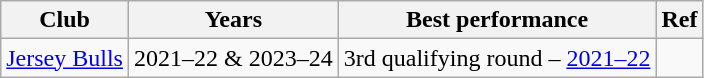<table class=wikitable style="text-align:left">
<tr>
<th>Club</th>
<th>Years</th>
<th>Best performance</th>
<th>Ref</th>
</tr>
<tr>
<td><a href='#'>Jersey Bulls</a></td>
<td>2021–22 & 2023–24</td>
<td>3rd qualifying round – <a href='#'>2021–22</a></td>
<td align=center></td>
</tr>
</table>
